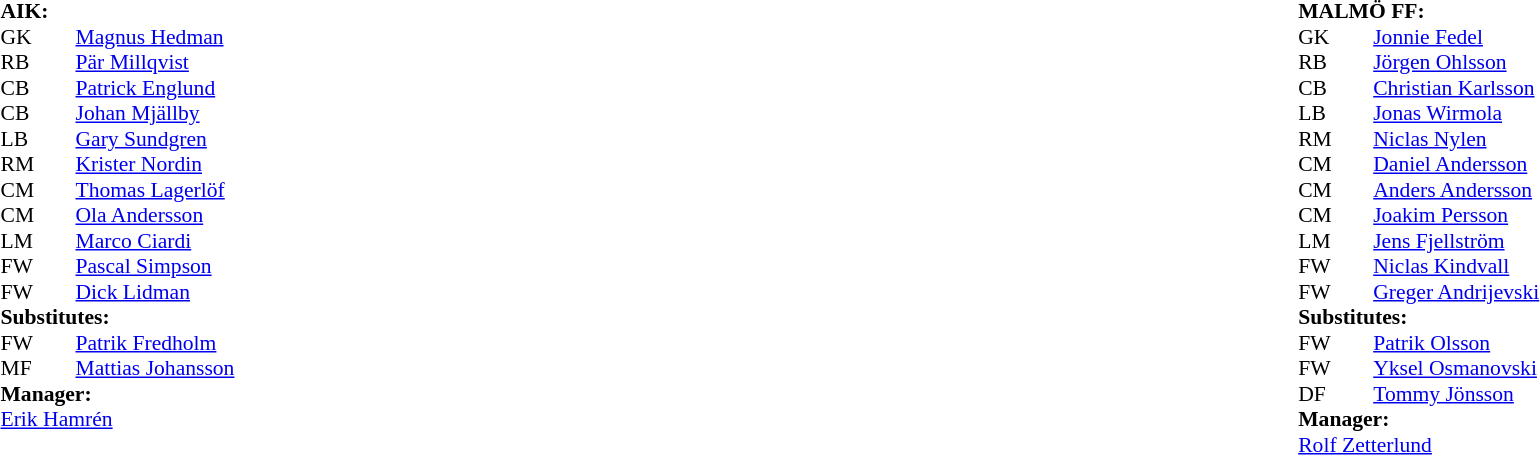<table width="100%">
<tr>
<td valign="top" width="50%"><br><table style="font-size: 90%" cellspacing="0" cellpadding="0">
<tr>
<td colspan="4"><strong>AIK:</strong></td>
</tr>
<tr>
<th width="25"></th>
<th width="25"></th>
</tr>
<tr>
<td>GK</td>
<td></td>
<td> <a href='#'>Magnus Hedman</a></td>
</tr>
<tr>
<td>RB</td>
<td></td>
<td> <a href='#'>Pär Millqvist</a></td>
</tr>
<tr>
<td>CB</td>
<td></td>
<td> <a href='#'>Patrick Englund</a></td>
</tr>
<tr>
<td>CB</td>
<td></td>
<td> <a href='#'>Johan Mjällby</a></td>
</tr>
<tr>
<td>LB</td>
<td></td>
<td> <a href='#'>Gary Sundgren</a></td>
</tr>
<tr>
<td>RM</td>
<td></td>
<td> <a href='#'>Krister Nordin</a></td>
</tr>
<tr>
<td>CM</td>
<td></td>
<td> <a href='#'>Thomas Lagerlöf</a></td>
<td></td>
<td></td>
</tr>
<tr>
<td>CM</td>
<td></td>
<td> <a href='#'>Ola Andersson</a></td>
</tr>
<tr>
<td>LM</td>
<td></td>
<td> <a href='#'>Marco Ciardi</a></td>
</tr>
<tr>
<td>FW</td>
<td></td>
<td> <a href='#'>Pascal Simpson</a></td>
</tr>
<tr>
<td>FW</td>
<td></td>
<td> <a href='#'>Dick Lidman</a></td>
<td></td>
<td></td>
</tr>
<tr>
<td colspan=4><strong>Substitutes:</strong></td>
</tr>
<tr>
<td>FW</td>
<td></td>
<td> <a href='#'>Patrik Fredholm </a></td>
<td></td>
<td></td>
</tr>
<tr>
<td>MF</td>
<td></td>
<td> <a href='#'>Mattias Johansson</a></td>
<td></td>
<td></td>
</tr>
<tr>
<td colspan=4><strong>Manager:</strong></td>
</tr>
<tr>
<td colspan="4"> <a href='#'>Erik Hamrén</a></td>
</tr>
<tr>
</tr>
</table>
</td>
<td valign="top"></td>
<td valign="top" width="50%"><br><table style="font-size: 90%" cellspacing="0" cellpadding="0" align="center">
<tr>
<td colspan="4"><strong>MALMÖ FF:</strong></td>
</tr>
<tr>
<th width="25"></th>
<th width="25"></th>
</tr>
<tr>
<td>GK</td>
<td></td>
<td> <a href='#'>Jonnie Fedel</a></td>
</tr>
<tr>
<td>RB</td>
<td></td>
<td> <a href='#'>Jörgen Ohlsson</a></td>
</tr>
<tr>
<td>CB</td>
<td></td>
<td> <a href='#'>Christian Karlsson</a></td>
</tr>
<tr>
<td>LB</td>
<td></td>
<td> <a href='#'>Jonas Wirmola</a></td>
</tr>
<tr>
<td>RM</td>
<td></td>
<td> <a href='#'>Niclas Nylen</a></td>
</tr>
<tr>
<td>CM</td>
<td></td>
<td> <a href='#'>Daniel Andersson</a></td>
</tr>
<tr>
<td>CM</td>
<td></td>
<td> <a href='#'>Anders Andersson</a></td>
</tr>
<tr>
<td>CM</td>
<td></td>
<td> <a href='#'>Joakim Persson</a></td>
</tr>
<tr>
<td>LM</td>
<td></td>
<td> <a href='#'>Jens Fjellström</a></td>
</tr>
<tr>
<td>FW</td>
<td></td>
<td> <a href='#'>Niclas Kindvall</a></td>
<td></td>
<td></td>
</tr>
<tr>
<td>FW</td>
<td></td>
<td> <a href='#'>Greger Andrijevski</a></td>
<td></td>
<td></td>
</tr>
<tr>
<td colspan=4><strong>Substitutes:</strong></td>
</tr>
<tr>
<td>FW</td>
<td></td>
<td> <a href='#'>Patrik Olsson </a></td>
<td></td>
<td></td>
</tr>
<tr>
<td>FW</td>
<td></td>
<td> <a href='#'>Yksel Osmanovski</a></td>
<td></td>
<td></td>
</tr>
<tr>
<td>DF</td>
<td></td>
<td> <a href='#'>Tommy Jönsson</a></td>
</tr>
<tr>
<td colspan=4><strong>Manager:</strong></td>
</tr>
<tr>
<td colspan="4"> <a href='#'>Rolf Zetterlund</a></td>
</tr>
</table>
</td>
</tr>
</table>
